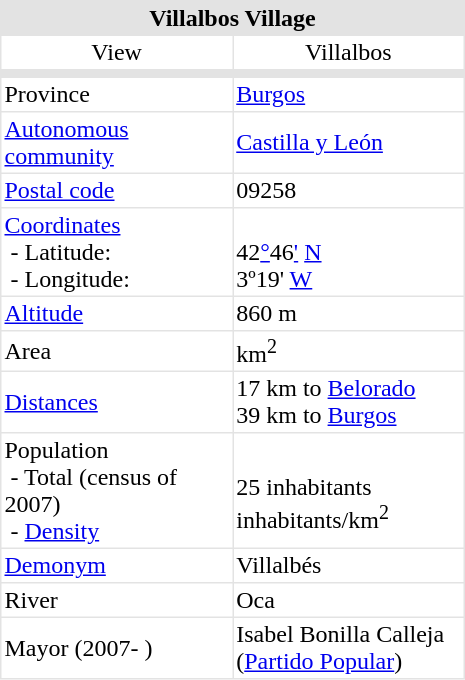<table cellpadding="2" style="float: right; width: 310px; background: #e3e3e3; margin-left: 1em; border-spacing: 1px;">
<tr>
<th align="center" colspan="2" style="background: #e3e3e3;"><strong>Villalbos Village</strong></th>
</tr>
<tr --- bgcolor="#FFFFFF">
<td align="center" width="50%">View<br></td>
<td align="center" width="50%">Villalbos <br></td>
</tr>
<tr --->
<td align="center" colspan="2"></td>
</tr>
<tr --- bgcolor="#FFFFFF">
<td>Province</td>
<td><a href='#'>Burgos</a> </td>
</tr>
<tr --- bgcolor="#FFFFFF">
<td><a href='#'>Autonomous community</a></td>
<td><a href='#'>Castilla y León</a> </td>
</tr>
<tr --- bgcolor="#FFFFFF">
<td><a href='#'>Postal code</a></td>
<td>09258</td>
</tr>
<tr --- bgcolor="#FFFFFF">
<td><a href='#'>Coordinates</a><br> - Latitude: <br> - Longitude:</td>
<td><br> 42<a href='#'>°</a>46<a href='#'>'</a> <a href='#'>N</a> <br>3º19' <a href='#'>W</a></td>
</tr>
<tr --- bgcolor="#FFFFFF">
<td><a href='#'>Altitude</a></td>
<td>860 m</td>
</tr>
<tr --- bgcolor="#FFFFFF">
<td>Area</td>
<td>km<sup>2</sup></td>
</tr>
<tr --- bgcolor="#FFFFFF">
<td><a href='#'>Distances</a></td>
<td>17 km to <a href='#'>Belorado</a> <br> 39 km to <a href='#'>Burgos</a></td>
</tr>
<tr --- bgcolor="#FFFFFF">
<td>Population<br> - Total (census of 2007)<br> - <a href='#'>Density</a></td>
<td><br> 25 inhabitants <br>  inhabitants/km<sup>2</sup></td>
</tr>
<tr --- bgcolor="#FFFFFF">
<td><a href='#'>Demonym</a></td>
<td>Villalbés</td>
</tr>
<tr --- bgcolor="#FFFFFF">
<td>River</td>
<td>Oca</td>
</tr>
<tr --- bgcolor="#FFFFFF">
<td>Mayor (2007-  )</td>
<td>Isabel Bonilla Calleja <br> (<a href='#'>Partido Popular</a>)</td>
</tr>
</table>
